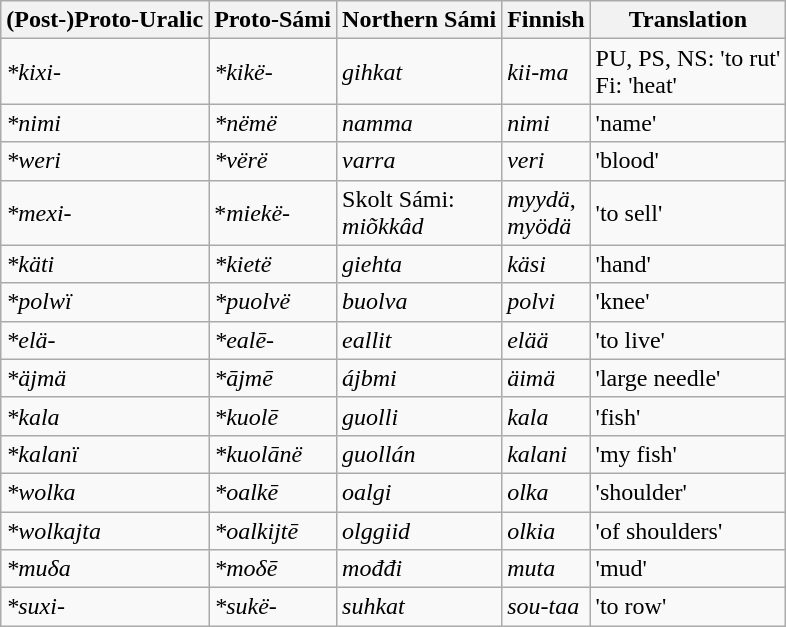<table class="wikitable">
<tr>
<th>(Post-)Proto-Uralic</th>
<th>Proto-Sámi</th>
<th>Northern Sámi</th>
<th>Finnish</th>
<th>Translation</th>
</tr>
<tr>
<td><em>*kixi-</em></td>
<td><em>*kikë-</em></td>
<td><em>gihkat</em></td>
<td><em>kii-ma</em></td>
<td>PU, PS, NS: 'to rut'<br>Fi: 'heat'</td>
</tr>
<tr>
<td><em>*nimi</em></td>
<td><em>*nëmë</em></td>
<td><em>namma</em></td>
<td><em>nimi</em></td>
<td>'name'</td>
</tr>
<tr>
<td><em>*weri</em></td>
<td><em>*vërë</em></td>
<td><em>varra</em></td>
<td><em>veri</em></td>
<td>'blood'</td>
</tr>
<tr>
<td><em>*mexi-</em></td>
<td>*<em>miekë-</em></td>
<td>Skolt Sámi:<br><em>miõkkâd</em></td>
<td><em>myydä</em>,<br><em>myödä</em></td>
<td>'to sell'</td>
</tr>
<tr>
<td><em>*käti</em></td>
<td><em>*kietë</em></td>
<td><em>giehta</em></td>
<td><em>käsi</em></td>
<td>'hand'</td>
</tr>
<tr>
<td><em>*polwï</em></td>
<td><em>*puolvë</em></td>
<td><em>buolva</em></td>
<td><em>polvi</em></td>
<td>'knee'</td>
</tr>
<tr>
<td><em>*elä-</em></td>
<td><em>*ealē-</em></td>
<td><em>eallit</em></td>
<td><em>elää</em></td>
<td>'to live'</td>
</tr>
<tr>
<td><em>*äjmä</em></td>
<td><em>*ājmē</em></td>
<td><em>ájbmi</em></td>
<td><em>äimä</em></td>
<td>'large needle'</td>
</tr>
<tr>
<td><em>*kala</em></td>
<td><em>*kuolē</em></td>
<td><em>guolli</em></td>
<td><em>kala</em></td>
<td>'fish'</td>
</tr>
<tr>
<td><em>*kalanï</em></td>
<td><em>*kuolānë</em></td>
<td><em>guollán</em></td>
<td><em>kalani</em></td>
<td>'my fish'</td>
</tr>
<tr>
<td><em>*wolka</em></td>
<td><em>*oalkē</em></td>
<td><em>oalgi</em></td>
<td><em>olka</em></td>
<td>'shoulder'</td>
</tr>
<tr>
<td><em>*wolkajta</em></td>
<td><em>*oalkijtē</em></td>
<td><em>olggiid</em></td>
<td><em>olkia</em></td>
<td>'of shoulders'</td>
</tr>
<tr>
<td><em>*muδa</em></td>
<td><em>*moδē</em></td>
<td><em>mođđi</em></td>
<td><em>muta</em></td>
<td>'mud'</td>
</tr>
<tr>
<td><em>*suxi-</em></td>
<td><em>*sukë-</em></td>
<td><em>suhkat</em></td>
<td><em>sou-taa</em></td>
<td>'to row'</td>
</tr>
</table>
